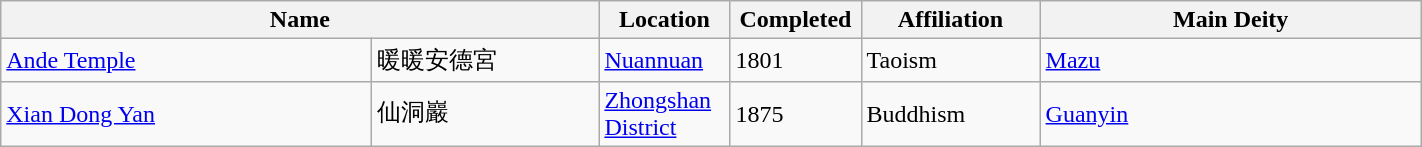<table class="wikitable sortable" style="width:75%">
<tr>
<th colspan="2" scope="col">Name</th>
<th scope="col" style="width:5em">Location</th>
<th scope="col" style="width:5em">Completed</th>
<th scope="col" style="width:7em">Affiliation</th>
<th scope="col">Main Deity</th>
</tr>
<tr>
<td style="width:15em"><a href='#'>Ande Temple</a></td>
<td style="width:9em">暖暖安德宮</td>
<td><a href='#'>Nuannuan</a></td>
<td>1801</td>
<td>Taoism</td>
<td><a href='#'>Mazu</a></td>
</tr>
<tr>
<td><a href='#'>Xian Dong Yan</a></td>
<td>仙洞巖</td>
<td><a href='#'>Zhongshan District</a></td>
<td>1875</td>
<td>Buddhism</td>
<td><a href='#'>Guanyin</a></td>
</tr>
</table>
